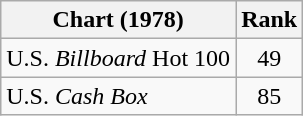<table class="wikitable">
<tr>
<th align="left">Chart (1978)</th>
<th style="text-align:center;">Rank</th>
</tr>
<tr>
<td>U.S. <em>Billboard</em> Hot 100</td>
<td style="text-align:center;">49</td>
</tr>
<tr>
<td>U.S. <em>Cash Box</em></td>
<td style="text-align:center;">85</td>
</tr>
</table>
